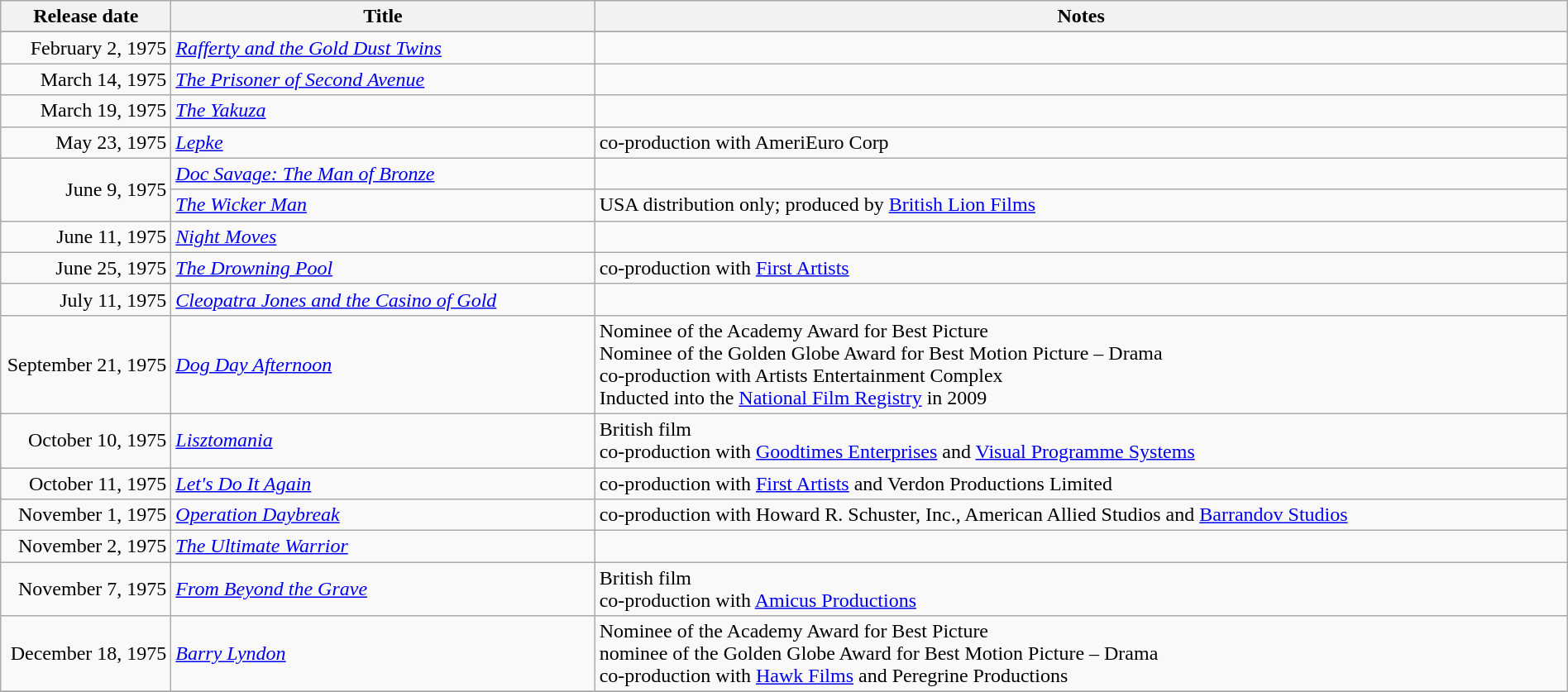<table class="wikitable sortable" style="width:100%;">
<tr>
<th scope="col" style="width:130px;">Release date</th>
<th>Title</th>
<th>Notes</th>
</tr>
<tr>
</tr>
<tr>
</tr>
<tr>
<td style="text-align:right;">February 2, 1975</td>
<td><em><a href='#'>Rafferty and the Gold Dust Twins</a></em></td>
<td></td>
</tr>
<tr>
<td style="text-align:right;">March 14, 1975</td>
<td><em><a href='#'>The Prisoner of Second Avenue</a></em></td>
<td></td>
</tr>
<tr>
<td style="text-align:right;">March 19, 1975</td>
<td><em><a href='#'>The Yakuza</a></em></td>
<td></td>
</tr>
<tr>
<td style="text-align:right;">May 23, 1975</td>
<td><em><a href='#'>Lepke</a></em></td>
<td>co-production with AmeriEuro Corp</td>
</tr>
<tr>
<td style="text-align:right;" rowspan="2">June 9, 1975</td>
<td><em><a href='#'>Doc Savage: The Man of Bronze</a></em></td>
<td></td>
</tr>
<tr>
<td><em><a href='#'>The Wicker Man</a></em></td>
<td>USA distribution only; produced by <a href='#'>British Lion Films</a></td>
</tr>
<tr>
<td style="text-align:right;">June 11, 1975</td>
<td><em><a href='#'>Night Moves</a></em></td>
<td></td>
</tr>
<tr>
<td style="text-align:right;">June 25, 1975</td>
<td><em><a href='#'>The Drowning Pool</a></em></td>
<td>co-production with <a href='#'>First Artists</a></td>
</tr>
<tr>
<td style="text-align:right;">July 11, 1975</td>
<td><em><a href='#'>Cleopatra Jones and the Casino of Gold</a></em></td>
<td></td>
</tr>
<tr>
<td style="text-align:right;">September 21, 1975</td>
<td><em><a href='#'>Dog Day Afternoon</a></em></td>
<td>Nominee of the Academy Award for Best Picture<br>Nominee of the Golden Globe Award for Best Motion Picture – Drama<br>co-production with Artists Entertainment Complex<br>Inducted into the <a href='#'>National Film Registry</a> in 2009</td>
</tr>
<tr>
<td style="text-align:right;">October 10, 1975</td>
<td><em><a href='#'>Lisztomania</a></em></td>
<td>British film<br>co-production with <a href='#'>Goodtimes Enterprises</a> and <a href='#'>Visual Programme Systems</a></td>
</tr>
<tr>
<td style="text-align:right;">October 11, 1975</td>
<td><em><a href='#'>Let's Do It Again</a></em></td>
<td>co-production with <a href='#'>First Artists</a> and Verdon Productions Limited</td>
</tr>
<tr>
<td style="text-align:right;">November 1, 1975</td>
<td><em><a href='#'>Operation Daybreak</a></em></td>
<td>co-production with Howard R. Schuster, Inc., American Allied Studios and <a href='#'>Barrandov Studios</a></td>
</tr>
<tr>
<td style="text-align:right;">November 2, 1975</td>
<td><em><a href='#'>The Ultimate Warrior</a></em></td>
<td></td>
</tr>
<tr>
<td style="text-align:right;">November 7, 1975</td>
<td><em><a href='#'>From Beyond the Grave</a></em></td>
<td>British film<br>co-production with <a href='#'>Amicus Productions</a></td>
</tr>
<tr>
<td style="text-align:right;">December 18, 1975</td>
<td><em><a href='#'>Barry Lyndon</a></em></td>
<td>Nominee of the Academy Award for Best Picture<br>nominee of the Golden Globe Award for Best Motion Picture – Drama<br>co-production with <a href='#'>Hawk Films</a> and Peregrine Productions</td>
</tr>
<tr>
</tr>
</table>
